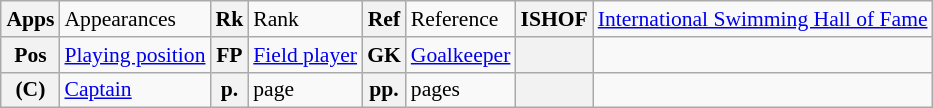<table class="wikitable" style="text-align: left; font-size: 90%; margin-left: 1em;">
<tr>
<th>Apps</th>
<td>Appearances</td>
<th>Rk</th>
<td>Rank</td>
<th>Ref</th>
<td>Reference</td>
<th>ISHOF</th>
<td><a href='#'>International Swimming Hall of Fame</a></td>
</tr>
<tr>
<th>Pos</th>
<td><a href='#'>Playing position</a></td>
<th>FP</th>
<td><a href='#'>Field player</a></td>
<th>GK</th>
<td><a href='#'>Goalkeeper</a></td>
<th></th>
<td></td>
</tr>
<tr>
<th>(C)</th>
<td><a href='#'>Captain</a></td>
<th>p.</th>
<td>page</td>
<th>pp.</th>
<td>pages</td>
<th></th>
<td></td>
</tr>
</table>
